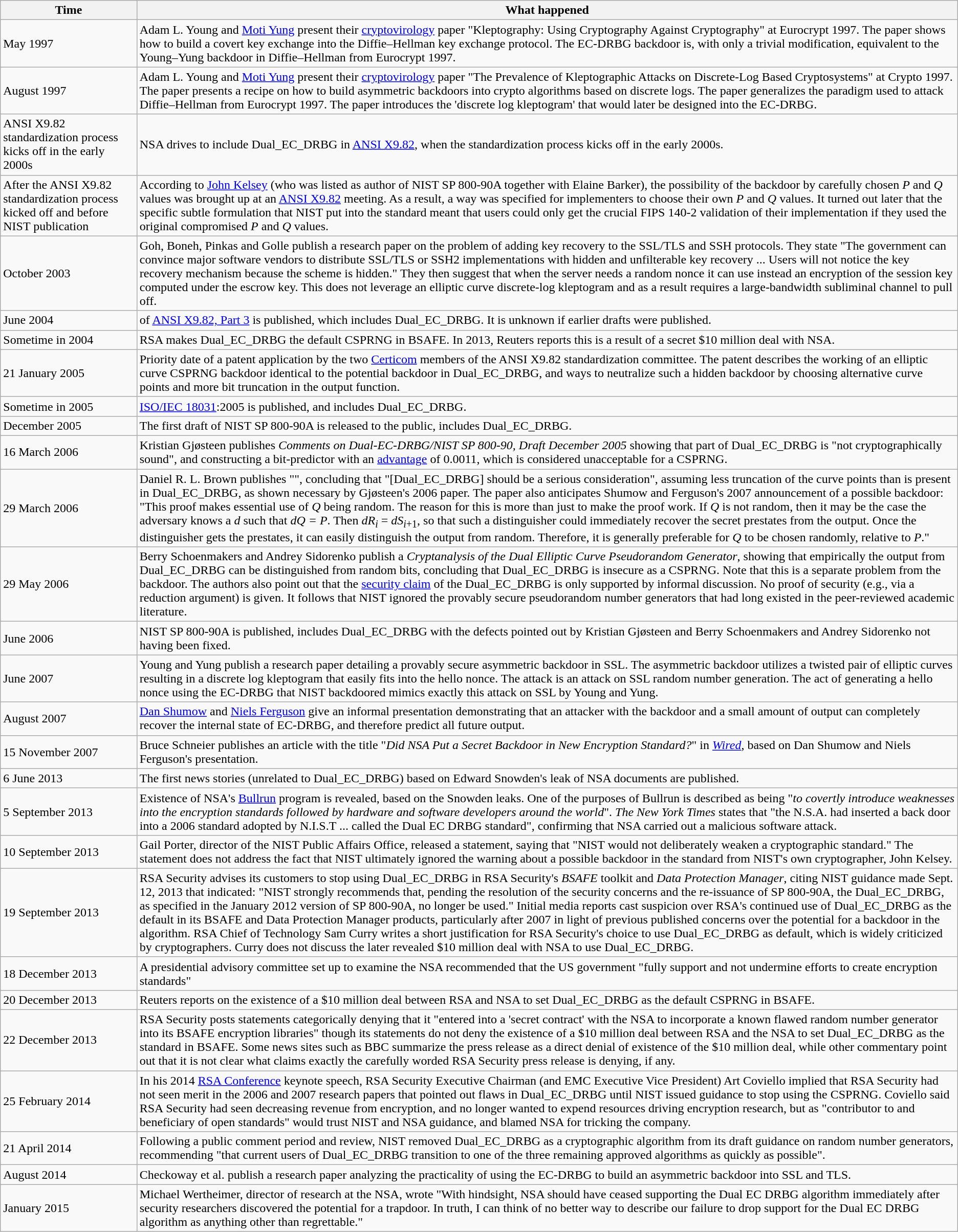<table class="wikitable sortable">
<tr>
<th>Time</th>
<th>What happened</th>
</tr>
<tr>
<td>May 1997</td>
<td>Adam L. Young and <a href='#'>Moti Yung</a> present their <a href='#'>cryptovirology</a> paper "Kleptography: Using Cryptography Against Cryptography" at Eurocrypt 1997. The paper shows how to build a covert key exchange into the Diffie–Hellman key exchange protocol. The EC-DRBG backdoor is, with only a trivial modification, equivalent to the Young–Yung backdoor in Diffie–Hellman from Eurocrypt 1997.</td>
</tr>
<tr>
<td>August 1997</td>
<td>Adam L. Young and <a href='#'>Moti Yung</a> present their <a href='#'>cryptovirology</a> paper "The Prevalence of Kleptographic Attacks on Discrete-Log Based Cryptosystems" at Crypto 1997. The paper presents a recipe on how to build asymmetric backdoors into crypto algorithms based on discrete logs. The paper generalizes the paradigm used to attack Diffie–Hellman from Eurocrypt 1997. The paper introduces the 'discrete log kleptogram' that would later be designed into the EC-DRBG.</td>
</tr>
<tr>
<td>ANSI X9.82 standardization process kicks off in the early 2000s</td>
<td>NSA drives to include Dual_EC_DRBG in <a href='#'>ANSI X9.82</a>, when the standardization process kicks off in the early 2000s.</td>
</tr>
<tr>
<td>After the ANSI X9.82 standardization process kicked off and before NIST publication</td>
<td>According to <a href='#'>John Kelsey</a> (who was listed as author of NIST SP 800-90A together with Elaine Barker), the possibility of the backdoor by carefully chosen <em>P</em> and <em>Q</em> values was brought up at an <a href='#'>ANSI X9.82</a> meeting. As a result, a way was specified for implementers to choose their own <em>P</em> and <em>Q</em> values. It turned out later that the specific subtle formulation that NIST put into the standard meant that users could only get the crucial FIPS 140-2 validation of their implementation if they used the original compromised <em>P</em> and <em>Q</em> values.</td>
</tr>
<tr>
<td>October 2003</td>
<td>Goh, Boneh, Pinkas and Golle publish a research paper on the problem of adding key recovery to the SSL/TLS and SSH protocols. They state "The government can convince major software vendors to distribute SSL/TLS or SSH2 implementations with hidden and unfilterable key recovery ... Users will not notice the key recovery mechanism because the scheme is hidden." They then suggest that when the server needs a random nonce it can use instead an encryption of the session key computed under the escrow key. This does not leverage an elliptic curve discrete-log kleptogram and as a result requires a large-bandwidth subliminal channel to pull off.</td>
</tr>
<tr>
<td>June 2004</td>
<td> of <a href='#'>ANSI X9.82, Part 3</a> is published, which includes Dual_EC_DRBG. It is unknown if earlier drafts were published.</td>
</tr>
<tr>
<td>Sometime in 2004</td>
<td>RSA makes Dual_EC_DRBG the default CSPRNG in BSAFE. In 2013, Reuters reports this is a result of a secret $10 million deal with NSA.</td>
</tr>
<tr>
<td>21 January 2005</td>
<td>Priority date of a patent application by the two <a href='#'>Certicom</a> members of the ANSI X9.82 standardization committee. The patent describes the working of an elliptic curve CSPRNG backdoor identical to the potential backdoor in Dual_EC_DRBG, and ways to neutralize such a hidden backdoor by choosing alternative curve points and more bit truncation in the output function.</td>
</tr>
<tr>
<td>Sometime in 2005</td>
<td><a href='#'>ISO/IEC 18031</a>:2005 is published, and includes Dual_EC_DRBG.</td>
</tr>
<tr>
<td>December 2005</td>
<td>The first draft of NIST SP 800-90A is released to the public, includes Dual_EC_DRBG.</td>
</tr>
<tr>
<td>16 March 2006</td>
<td>Kristian Gjøsteen publishes <em>Comments on Dual-EC-DRBG/NIST SP 800-90, Draft December 2005</em> showing that part of Dual_EC_DRBG is "not cryptographically sound", and constructing a bit-predictor with an <a href='#'>advantage</a> of 0.0011, which is considered unacceptable for a CSPRNG.</td>
</tr>
<tr>
<td>29 March 2006</td>
<td>Daniel R. L. Brown publishes "", concluding that "[Dual_EC_DRBG] should be a serious consideration", assuming less truncation of the curve points than is present in Dual_EC_DRBG, as shown necessary by Gjøsteen's 2006 paper. The paper also anticipates Shumow and Ferguson's 2007 announcement of a possible backdoor: "This proof makes essential use of <em>Q</em> being random. The reason for this is more than just to make the proof work. If <em>Q</em> is not random, then it may be the case the adversary knows a <em>d</em> such that <em>dQ = P</em>. Then <em>dR<sub>i</sub></em> = <em>dS</em><sub><em>i</em>+1</sub>, so that such a distinguisher could immediately recover the secret prestates from the output. Once the distinguisher gets the prestates, it can easily distinguish the output from random. Therefore, it is generally preferable for <em>Q</em> to be chosen randomly, relative to <em>P</em>."</td>
</tr>
<tr>
<td>29 May 2006</td>
<td>Berry Schoenmakers and Andrey Sidorenko publish a <em>Cryptanalysis of the Dual Elliptic Curve Pseudorandom Generator</em>, showing that empirically the output from Dual_EC_DRBG can be distinguished from random bits, concluding that Dual_EC_DRBG is insecure as a CSPRNG. Note that this is a separate problem from the backdoor. The authors also point out that the <a href='#'>security claim</a> of the Dual_EC_DRBG is only supported by informal discussion. No proof of security (e.g., via a reduction argument) is given. It follows that NIST ignored the provably secure pseudorandom number generators that had long existed in the peer-reviewed academic literature.</td>
</tr>
<tr>
<td>June 2006</td>
<td>NIST SP 800-90A is published, includes Dual_EC_DRBG with the defects pointed out by Kristian Gjøsteen and Berry Schoenmakers and Andrey Sidorenko not having been fixed.</td>
</tr>
<tr>
<td>June 2007</td>
<td>Young and Yung publish a research paper detailing a provably secure asymmetric backdoor in SSL. The asymmetric backdoor utilizes a twisted pair of elliptic curves resulting in a discrete log kleptogram that easily fits into the hello nonce. The attack is an attack on SSL random number generation. The act of generating a hello nonce using the EC-DRBG that NIST backdoored mimics exactly this attack on SSL by Young and Yung.</td>
</tr>
<tr>
<td>August 2007</td>
<td><a href='#'>Dan Shumow</a> and <a href='#'>Niels Ferguson</a> give  an informal presentation demonstrating that an attacker with the backdoor and a small amount of output can completely recover the internal state of EC-DRBG, and therefore predict all future output.</td>
</tr>
<tr>
<td>15 November 2007</td>
<td>Bruce Schneier publishes an article with the title "<em>Did NSA Put a Secret Backdoor in New Encryption Standard?</em>" in <em><a href='#'>Wired</a></em>, based on Dan Shumow and Niels Ferguson's presentation.</td>
</tr>
<tr>
<td>6 June 2013</td>
<td>The first news stories (unrelated to Dual_EC_DRBG) based on Edward Snowden's leak of NSA documents are published.</td>
</tr>
<tr>
<td>5 September 2013</td>
<td>Existence of NSA's <a href='#'>Bullrun</a> program is revealed, based on the Snowden leaks. One of the purposes of Bullrun is described as being "<em>to covertly introduce weaknesses into the encryption standards followed by hardware and software developers around the world</em>". <em>The New York Times</em> states that "the N.S.A. had inserted a back door into a 2006 standard adopted by N.I.S.T ... called the Dual EC DRBG standard", confirming that NSA carried out a malicious software attack.</td>
</tr>
<tr>
<td>10 September 2013</td>
<td>Gail Porter, director of the NIST Public Affairs Office, released a statement, saying that "NIST would not deliberately weaken a cryptographic standard." The statement does not address the fact that NIST ultimately ignored the warning about a possible backdoor in the standard from NIST's own cryptographer, John Kelsey.</td>
</tr>
<tr>
<td>19 September 2013</td>
<td>RSA Security advises its customers to stop using Dual_EC_DRBG in RSA Security's <em>BSAFE</em> toolkit and <em>Data Protection Manager</em>, citing NIST guidance made Sept. 12, 2013 that indicated: "NIST strongly recommends that, pending the resolution of the security concerns and the re-issuance of SP 800-90A, the Dual_EC_DRBG, as specified in the January 2012 version of SP 800-90A, no longer be used." Initial media reports cast suspicion over RSA's continued use of Dual_EC_DRBG as the default in its BSAFE and Data Protection Manager products, particularly after 2007 in light of previous published concerns over the potential for a backdoor in the algorithm. RSA Chief of Technology Sam Curry writes a short justification for RSA Security's choice to use Dual_EC_DRBG as default, which is widely criticized by cryptographers.  Curry does not discuss the later revealed $10 million deal with NSA to use Dual_EC_DRBG.</td>
</tr>
<tr>
<td>18 December 2013</td>
<td>A presidential advisory committee set up to examine the NSA recommended that the US government "fully support and not undermine efforts to create encryption standards"</td>
</tr>
<tr>
<td>20 December 2013</td>
<td>Reuters reports on the existence of a $10 million deal between RSA and NSA to set Dual_EC_DRBG as the default CSPRNG in BSAFE.</td>
</tr>
<tr>
<td>22 December 2013</td>
<td>RSA Security posts statements categorically denying that it "entered into a 'secret contract' with the NSA to incorporate a known flawed random number generator into its BSAFE encryption libraries" though its statements do not deny the existence of a $10 million deal between RSA and the NSA to set Dual_EC_DRBG as the standard in BSAFE. Some news sites such as BBC summarize the press release as a direct denial of existence of the $10 million deal, while other commentary point out that it is not clear what claims exactly the carefully worded RSA Security press release is denying, if any.</td>
</tr>
<tr>
<td>25 February 2014</td>
<td>In his 2014 <a href='#'>RSA Conference</a> keynote speech, RSA Security Executive Chairman (and EMC Executive Vice President) Art Coviello implied that RSA Security had not seen merit in the 2006 and 2007 research papers that pointed out flaws in Dual_EC_DRBG until NIST issued guidance to stop using the CSPRNG. Coviello said RSA Security had seen decreasing revenue from encryption, and no longer wanted to expend resources driving encryption research, but as "contributor to and beneficiary of open standards" would trust NIST and NSA guidance, and blamed NSA for tricking the company.</td>
</tr>
<tr>
<td>21 April 2014</td>
<td>Following a public comment period and review, NIST removed Dual_EC_DRBG as a cryptographic algorithm from its draft guidance on random number generators, recommending "that current users of Dual_EC_DRBG transition to one of the three remaining approved algorithms as quickly as possible".</td>
</tr>
<tr>
<td>August 2014</td>
<td>Checkoway et al. publish a research paper analyzing the practicality of using the EC-DRBG to build an asymmetric backdoor into SSL and TLS.</td>
</tr>
<tr>
<td>January 2015</td>
<td>Michael Wertheimer, director of research at the NSA, wrote "With hindsight, NSA should have ceased supporting the Dual EC DRBG algorithm immediately after security researchers discovered the potential for a trapdoor. In truth, I can think of no better way to describe our failure to drop support for the Dual EC DRBG algorithm as anything other than regrettable."</td>
</tr>
</table>
